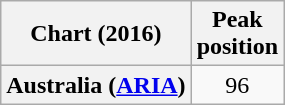<table class="wikitable plainrowheaders" style="text-align:center;">
<tr>
<th scope="col">Chart (2016)</th>
<th scope="col">Peak<br>position</th>
</tr>
<tr>
<th scope="row">Australia (<a href='#'>ARIA</a>)</th>
<td>96</td>
</tr>
</table>
